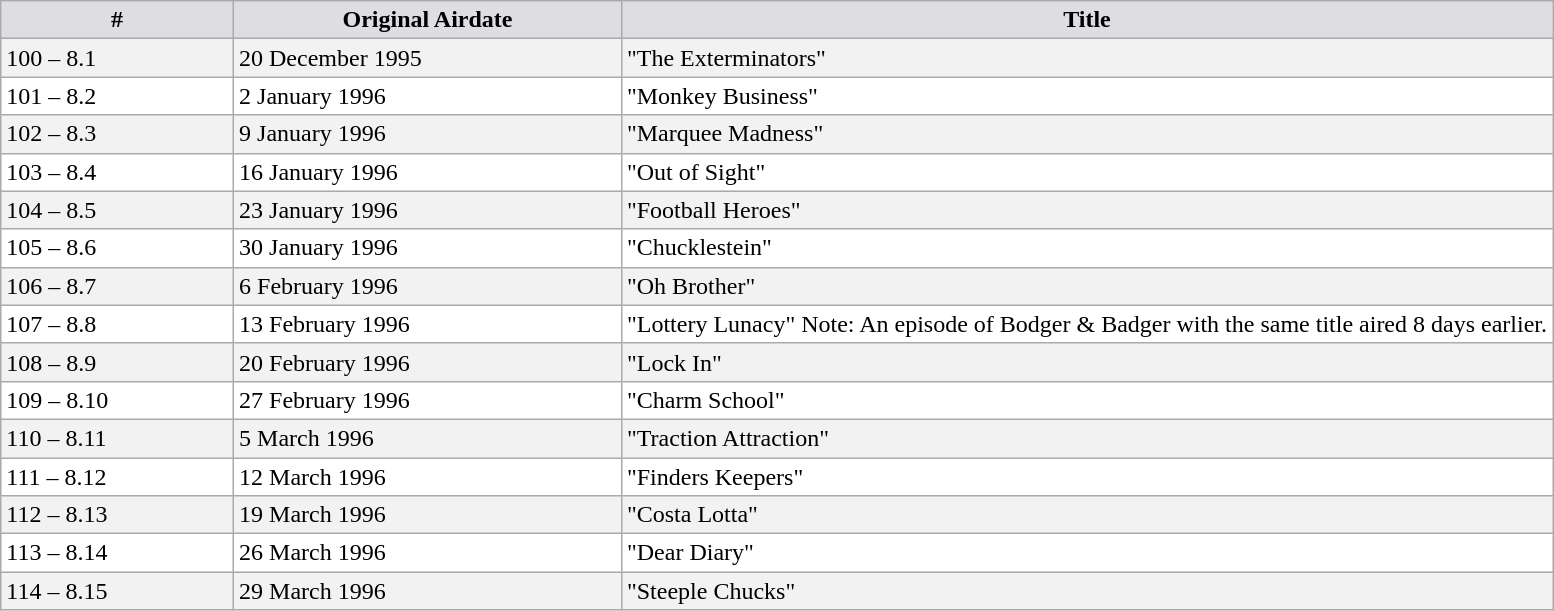<table class="wikitable">
<tr>
<th style="background:#dedde2; width:15%;">#</th>
<th style="background:#dedde2; width:25%;">Original Airdate</th>
<th style="background:#dedde2;">Title</th>
</tr>
<tr style="background:#f2f2f2;"|>
<td>100 – 8.1</td>
<td>20 December 1995</td>
<td>"The Exterminators"</td>
</tr>
<tr style="background:#fff;"|>
<td>101 – 8.2</td>
<td>2 January 1996</td>
<td>"Monkey Business"</td>
</tr>
<tr style="background:#f2f2f2;"|>
<td>102 – 8.3</td>
<td>9 January 1996</td>
<td>"Marquee Madness"</td>
</tr>
<tr style="background:#fff;"|>
<td>103 – 8.4</td>
<td>16 January 1996</td>
<td>"Out of Sight"</td>
</tr>
<tr style="background:#f2f2f2;"|>
<td>104 – 8.5</td>
<td>23 January 1996</td>
<td>"Football Heroes"</td>
</tr>
<tr style="background:#fff;"|>
<td>105 – 8.6</td>
<td>30 January 1996</td>
<td>"Chucklestein"</td>
</tr>
<tr style="background:#f2f2f2;"|>
<td>106 – 8.7</td>
<td>6 February 1996</td>
<td>"Oh Brother"</td>
</tr>
<tr style="background:#fff;"|>
<td>107 – 8.8</td>
<td>13 February 1996</td>
<td>"Lottery Lunacy" Note: An episode of Bodger & Badger with the same title aired 8 days earlier.</td>
</tr>
<tr style="background:#f2f2f2;"|>
<td>108 – 8.9</td>
<td>20 February 1996</td>
<td>"Lock In"</td>
</tr>
<tr style="background:#fff;"|>
<td>109 – 8.10</td>
<td>27 February 1996</td>
<td>"Charm School"</td>
</tr>
<tr style="background:#f2f2f2;"|>
<td>110 – 8.11</td>
<td>5 March 1996</td>
<td>"Traction Attraction"</td>
</tr>
<tr style="background:#fff;"|>
<td>111 – 8.12</td>
<td>12 March 1996</td>
<td>"Finders Keepers"</td>
</tr>
<tr style="background:#f2f2f2;"|>
<td>112 – 8.13</td>
<td>19 March 1996</td>
<td>"Costa Lotta"</td>
</tr>
<tr style="background:#fff;"|>
<td>113 – 8.14</td>
<td>26 March 1996</td>
<td>"Dear Diary"</td>
</tr>
<tr style="background:#f2f2f2;"|>
<td>114 – 8.15</td>
<td>29 March 1996</td>
<td>"Steeple Chucks"</td>
</tr>
</table>
